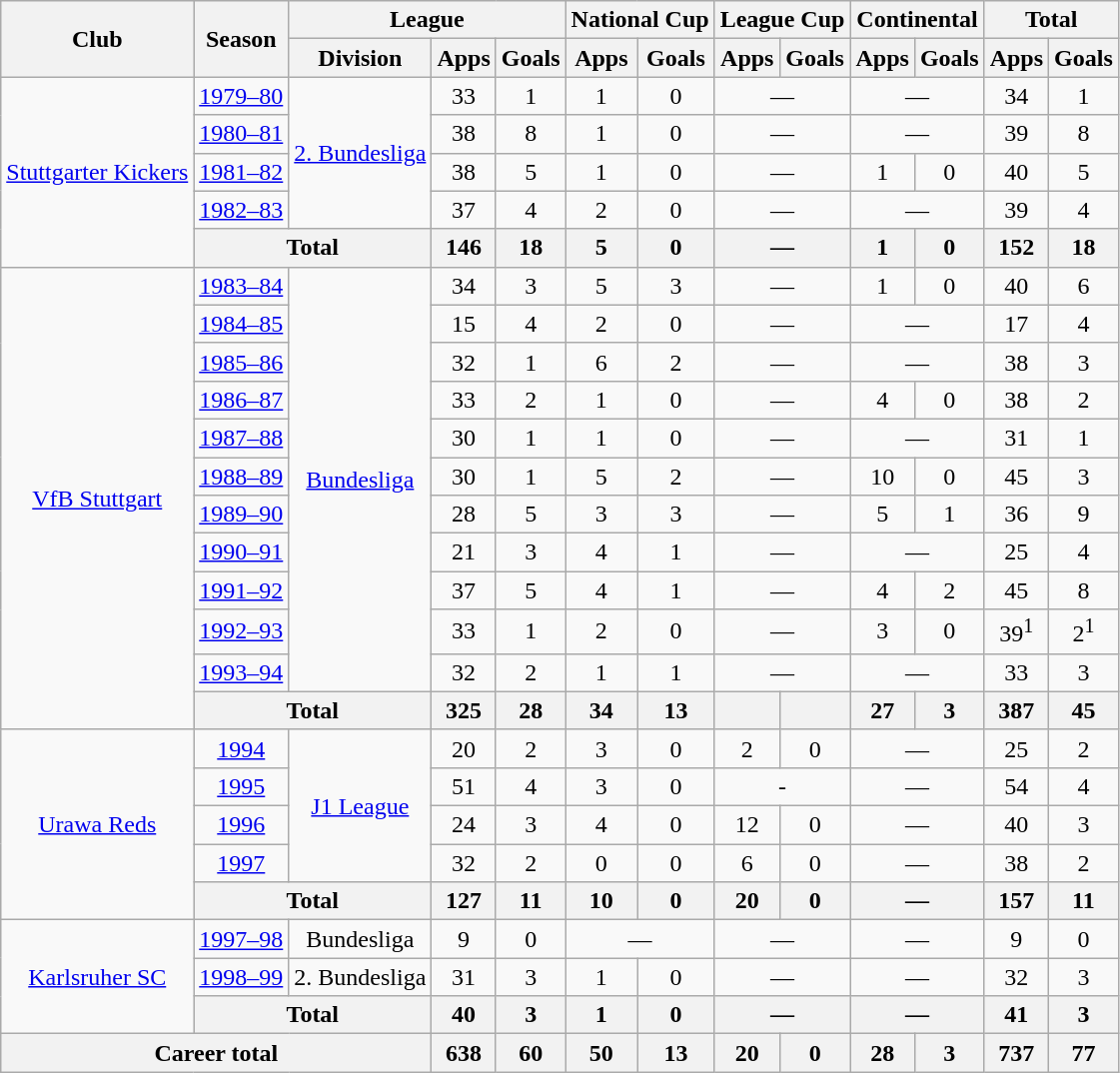<table class="wikitable" style="text-align:center">
<tr>
<th rowspan="2">Club</th>
<th rowspan="2">Season</th>
<th colspan="3">League</th>
<th colspan="2">National Cup</th>
<th colspan="2">League Cup</th>
<th colspan="2">Continental</th>
<th colspan="2">Total</th>
</tr>
<tr>
<th>Division</th>
<th>Apps</th>
<th>Goals</th>
<th>Apps</th>
<th>Goals</th>
<th>Apps</th>
<th>Goals</th>
<th>Apps</th>
<th>Goals</th>
<th>Apps</th>
<th>Goals</th>
</tr>
<tr>
<td rowspan="5"><a href='#'>Stuttgarter Kickers</a></td>
<td><a href='#'>1979–80</a></td>
<td rowspan="4"><a href='#'>2. Bundesliga</a></td>
<td>33</td>
<td>1</td>
<td>1</td>
<td>0</td>
<td colspan=2>—</td>
<td colspan=2>—</td>
<td>34</td>
<td>1</td>
</tr>
<tr>
<td><a href='#'>1980–81</a></td>
<td>38</td>
<td>8</td>
<td>1</td>
<td>0</td>
<td colspan=2>—</td>
<td colspan=2>—</td>
<td>39</td>
<td>8</td>
</tr>
<tr>
<td><a href='#'>1981–82</a></td>
<td>38</td>
<td>5</td>
<td>1</td>
<td>0</td>
<td colspan=2>—</td>
<td>1</td>
<td>0</td>
<td>40</td>
<td>5</td>
</tr>
<tr>
<td><a href='#'>1982–83</a></td>
<td>37</td>
<td>4</td>
<td>2</td>
<td>0</td>
<td colspan=2>—</td>
<td colspan=2>—</td>
<td>39</td>
<td>4</td>
</tr>
<tr>
<th colspan="2">Total</th>
<th>146</th>
<th>18</th>
<th>5</th>
<th>0</th>
<th colspan=2>—</th>
<th>1</th>
<th>0</th>
<th>152</th>
<th>18</th>
</tr>
<tr>
<td rowspan="12"><a href='#'>VfB Stuttgart</a></td>
<td><a href='#'>1983–84</a></td>
<td rowspan="11"><a href='#'>Bundesliga</a></td>
<td>34</td>
<td>3</td>
<td>5</td>
<td>3</td>
<td colspan=2>—</td>
<td>1</td>
<td>0</td>
<td>40</td>
<td>6</td>
</tr>
<tr>
<td><a href='#'>1984–85</a></td>
<td>15</td>
<td>4</td>
<td>2</td>
<td>0</td>
<td colspan=2>—</td>
<td colspan=2>—</td>
<td>17</td>
<td>4</td>
</tr>
<tr>
<td><a href='#'>1985–86</a></td>
<td>32</td>
<td>1</td>
<td>6</td>
<td>2</td>
<td colspan=2>—</td>
<td colspan=2>—</td>
<td>38</td>
<td>3</td>
</tr>
<tr>
<td><a href='#'>1986–87</a></td>
<td>33</td>
<td>2</td>
<td>1</td>
<td>0</td>
<td colspan=2>—</td>
<td>4</td>
<td>0</td>
<td>38</td>
<td>2</td>
</tr>
<tr>
<td><a href='#'>1987–88</a></td>
<td>30</td>
<td>1</td>
<td>1</td>
<td>0</td>
<td colspan=2>—</td>
<td colspan=2>—</td>
<td>31</td>
<td>1</td>
</tr>
<tr>
<td><a href='#'>1988–89</a></td>
<td>30</td>
<td>1</td>
<td>5</td>
<td>2</td>
<td colspan=2>—</td>
<td>10</td>
<td>0</td>
<td>45</td>
<td>3</td>
</tr>
<tr>
<td><a href='#'>1989–90</a></td>
<td>28</td>
<td>5</td>
<td>3</td>
<td>3</td>
<td colspan=2>—</td>
<td>5</td>
<td>1</td>
<td>36</td>
<td>9</td>
</tr>
<tr>
<td><a href='#'>1990–91</a></td>
<td>21</td>
<td>3</td>
<td>4</td>
<td>1</td>
<td colspan=2>—</td>
<td colspan=2>—</td>
<td>25</td>
<td>4</td>
</tr>
<tr>
<td><a href='#'>1991–92</a></td>
<td>37</td>
<td>5</td>
<td>4</td>
<td>1</td>
<td colspan=2>—</td>
<td>4</td>
<td>2</td>
<td>45</td>
<td>8</td>
</tr>
<tr>
<td><a href='#'>1992–93</a></td>
<td>33</td>
<td>1</td>
<td>2</td>
<td>0</td>
<td colspan=2>—</td>
<td>3</td>
<td>0</td>
<td>39<sup>1</sup></td>
<td>2<sup>1</sup></td>
</tr>
<tr>
<td><a href='#'>1993–94</a></td>
<td>32</td>
<td>2</td>
<td>1</td>
<td>1</td>
<td colspan=2>—</td>
<td colspan=2>—</td>
<td>33</td>
<td>3</td>
</tr>
<tr>
<th colspan="2">Total</th>
<th>325</th>
<th>28</th>
<th>34</th>
<th>13</th>
<th></th>
<th></th>
<th>27</th>
<th>3</th>
<th>387</th>
<th>45</th>
</tr>
<tr>
<td rowspan="5"><a href='#'>Urawa Reds</a></td>
<td><a href='#'>1994</a></td>
<td rowspan="4"><a href='#'>J1 League</a></td>
<td>20</td>
<td>2</td>
<td>3</td>
<td>0</td>
<td>2</td>
<td>0</td>
<td colspan=2>—</td>
<td>25</td>
<td>2</td>
</tr>
<tr>
<td><a href='#'>1995</a></td>
<td>51</td>
<td>4</td>
<td>3</td>
<td>0</td>
<td colspan="2">-</td>
<td colspan=2>—</td>
<td>54</td>
<td>4</td>
</tr>
<tr>
<td><a href='#'>1996</a></td>
<td>24</td>
<td>3</td>
<td>4</td>
<td>0</td>
<td>12</td>
<td>0</td>
<td colspan=2>—</td>
<td>40</td>
<td>3</td>
</tr>
<tr>
<td><a href='#'>1997</a></td>
<td>32</td>
<td>2</td>
<td>0</td>
<td>0</td>
<td>6</td>
<td>0</td>
<td colspan=2>—</td>
<td>38</td>
<td>2</td>
</tr>
<tr>
<th colspan="2">Total</th>
<th>127</th>
<th>11</th>
<th>10</th>
<th>0</th>
<th>20</th>
<th>0</th>
<th colspan=2>—</th>
<th>157</th>
<th>11</th>
</tr>
<tr>
<td rowspan="3"><a href='#'>Karlsruher SC</a></td>
<td><a href='#'>1997–98</a></td>
<td>Bundesliga</td>
<td>9</td>
<td>0</td>
<td colspan=2>—</td>
<td colspan=2>—</td>
<td colspan=2>—</td>
<td>9</td>
<td>0</td>
</tr>
<tr>
<td><a href='#'>1998–99</a></td>
<td>2. Bundesliga</td>
<td>31</td>
<td>3</td>
<td>1</td>
<td>0</td>
<td colspan=2>—</td>
<td colspan=2>—</td>
<td>32</td>
<td>3</td>
</tr>
<tr>
<th colspan="2">Total</th>
<th>40</th>
<th>3</th>
<th>1</th>
<th>0</th>
<th colspan=2>—</th>
<th colspan=2>—</th>
<th>41</th>
<th>3</th>
</tr>
<tr>
<th colspan="3">Career total</th>
<th>638</th>
<th>60</th>
<th>50</th>
<th>13</th>
<th>20</th>
<th>0</th>
<th>28</th>
<th>3</th>
<th>737</th>
<th>77</th>
</tr>
</table>
